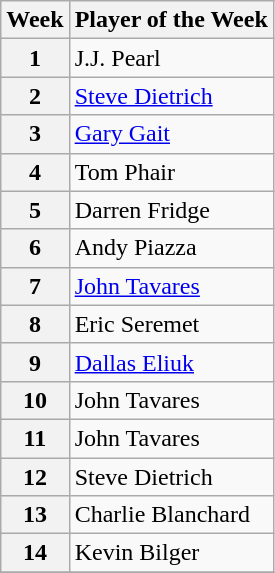<table class="wikitable">
<tr>
<th>Week</th>
<th>Player of the Week</th>
</tr>
<tr>
<th>1</th>
<td>J.J. Pearl</td>
</tr>
<tr>
<th>2</th>
<td><a href='#'>Steve Dietrich</a></td>
</tr>
<tr>
<th>3</th>
<td><a href='#'>Gary Gait</a></td>
</tr>
<tr>
<th>4</th>
<td>Tom Phair</td>
</tr>
<tr>
<th>5</th>
<td>Darren Fridge</td>
</tr>
<tr>
<th>6</th>
<td>Andy Piazza</td>
</tr>
<tr>
<th>7</th>
<td><a href='#'>John Tavares</a></td>
</tr>
<tr>
<th>8</th>
<td>Eric Seremet</td>
</tr>
<tr>
<th>9</th>
<td><a href='#'>Dallas Eliuk</a></td>
</tr>
<tr>
<th>10</th>
<td>John Tavares</td>
</tr>
<tr>
<th>11</th>
<td>John Tavares</td>
</tr>
<tr>
<th>12</th>
<td>Steve Dietrich</td>
</tr>
<tr>
<th>13</th>
<td>Charlie Blanchard</td>
</tr>
<tr>
<th>14</th>
<td>Kevin Bilger</td>
</tr>
<tr>
</tr>
</table>
